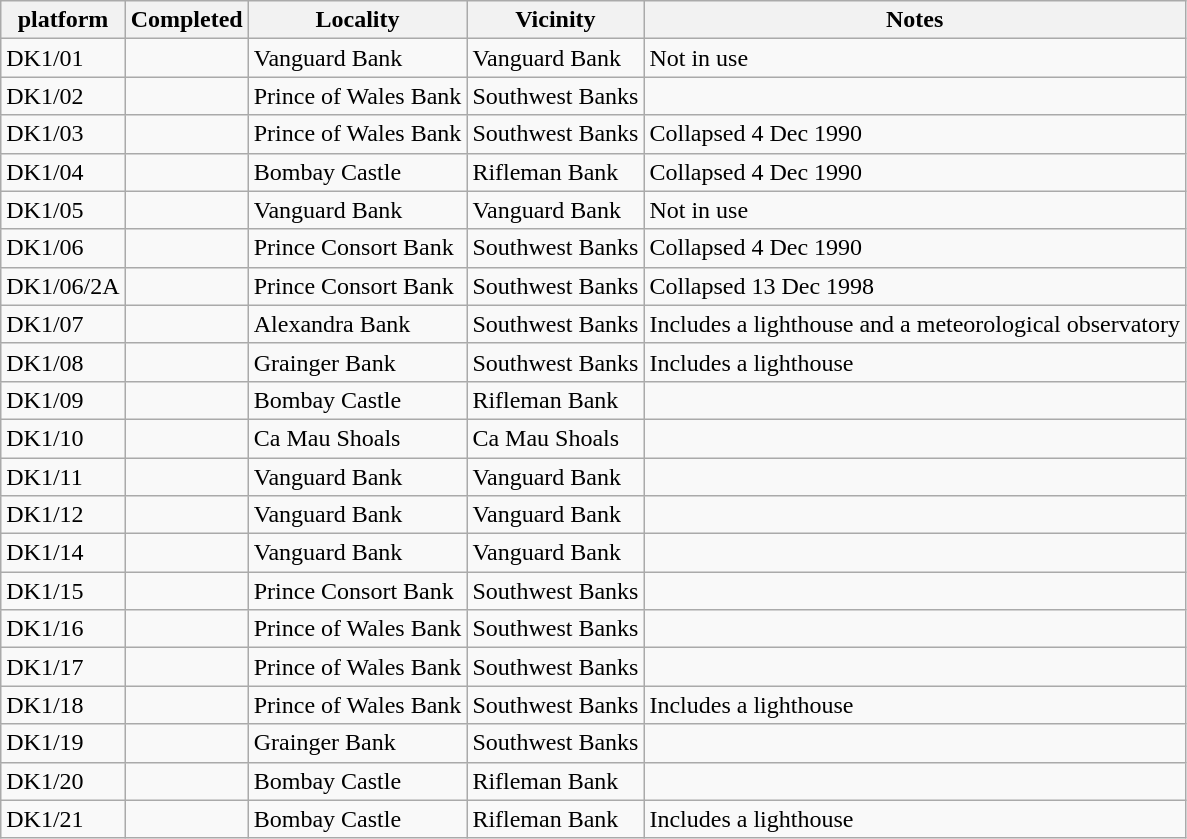<table class = "wikitable sortable">
<tr>
<th>platform</th>
<th>Completed</th>
<th>Locality</th>
<th>Vicinity</th>
<th>Notes</th>
</tr>
<tr>
<td>DK1/01</td>
<td></td>
<td>Vanguard Bank</td>
<td>Vanguard Bank</td>
<td>Not in use</td>
</tr>
<tr>
<td>DK1/02</td>
<td></td>
<td>Prince of Wales Bank</td>
<td>Southwest Banks</td>
<td></td>
</tr>
<tr>
<td>DK1/03</td>
<td></td>
<td>Prince of Wales Bank</td>
<td>Southwest Banks</td>
<td>Collapsed 4 Dec 1990</td>
</tr>
<tr>
<td>DK1/04</td>
<td></td>
<td>Bombay Castle</td>
<td>Rifleman Bank</td>
<td>Collapsed 4 Dec 1990</td>
</tr>
<tr>
<td>DK1/05</td>
<td></td>
<td>Vanguard Bank</td>
<td>Vanguard Bank</td>
<td>Not in use</td>
</tr>
<tr>
<td>DK1/06</td>
<td></td>
<td>Prince Consort Bank</td>
<td>Southwest Banks</td>
<td>Collapsed 4 Dec 1990</td>
</tr>
<tr>
<td>DK1/06/2A</td>
<td></td>
<td>Prince Consort Bank</td>
<td>Southwest Banks</td>
<td>Collapsed 13 Dec 1998</td>
</tr>
<tr>
<td>DK1/07</td>
<td></td>
<td>Alexandra Bank</td>
<td>Southwest Banks</td>
<td>Includes a lighthouse and a meteorological observatory</td>
</tr>
<tr>
<td>DK1/08</td>
<td></td>
<td>Grainger Bank</td>
<td>Southwest Banks</td>
<td>Includes a lighthouse</td>
</tr>
<tr>
<td>DK1/09</td>
<td></td>
<td>Bombay Castle</td>
<td>Rifleman Bank</td>
<td></td>
</tr>
<tr>
<td>DK1/10</td>
<td></td>
<td>Ca Mau Shoals</td>
<td>Ca Mau Shoals</td>
<td></td>
</tr>
<tr>
<td>DK1/11</td>
<td></td>
<td>Vanguard Bank</td>
<td>Vanguard Bank</td>
<td></td>
</tr>
<tr>
<td>DK1/12</td>
<td></td>
<td>Vanguard Bank</td>
<td>Vanguard Bank</td>
<td></td>
</tr>
<tr>
<td>DK1/14</td>
<td></td>
<td>Vanguard Bank</td>
<td>Vanguard Bank</td>
<td></td>
</tr>
<tr>
<td>DK1/15</td>
<td></td>
<td>Prince Consort Bank</td>
<td>Southwest Banks</td>
<td></td>
</tr>
<tr>
<td>DK1/16</td>
<td></td>
<td>Prince of Wales Bank</td>
<td>Southwest Banks</td>
<td></td>
</tr>
<tr>
<td>DK1/17</td>
<td></td>
<td>Prince of Wales Bank</td>
<td>Southwest Banks</td>
<td></td>
</tr>
<tr>
<td>DK1/18</td>
<td></td>
<td>Prince of Wales Bank</td>
<td>Southwest Banks</td>
<td>Includes a lighthouse</td>
</tr>
<tr>
<td>DK1/19</td>
<td></td>
<td>Grainger Bank</td>
<td>Southwest Banks</td>
<td></td>
</tr>
<tr>
<td>DK1/20</td>
<td></td>
<td>Bombay Castle</td>
<td>Rifleman Bank</td>
<td></td>
</tr>
<tr>
<td>DK1/21</td>
<td></td>
<td>Bombay Castle</td>
<td>Rifleman Bank</td>
<td>Includes a lighthouse</td>
</tr>
</table>
